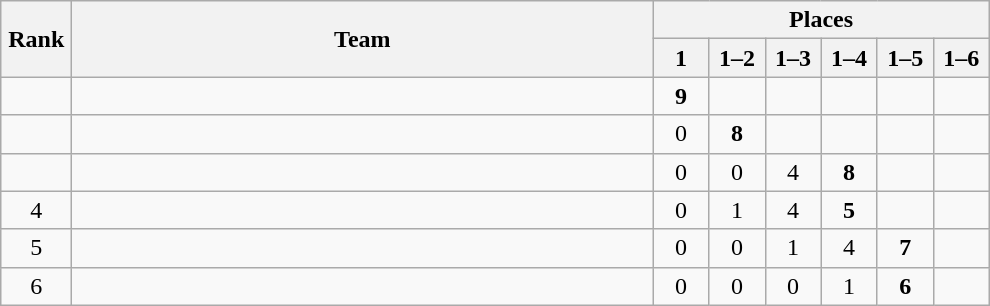<table class="wikitable" style="text-align:center">
<tr>
<th rowspan="2" width=40>Rank</th>
<th rowspan="2" width=380>Team</th>
<th colspan="6">Places</th>
</tr>
<tr>
<th width=30>1</th>
<th width=30>1–2</th>
<th width=30>1–3</th>
<th width=30>1–4</th>
<th width=30>1–5</th>
<th width=30>1–6</th>
</tr>
<tr>
<td></td>
<td align=left></td>
<td><strong>9</strong></td>
<td></td>
<td></td>
<td></td>
<td></td>
<td></td>
</tr>
<tr>
<td></td>
<td align=left></td>
<td>0</td>
<td><strong>8</strong></td>
<td></td>
<td></td>
<td></td>
<td></td>
</tr>
<tr>
<td></td>
<td align=left></td>
<td>0</td>
<td>0</td>
<td>4</td>
<td><strong>8</strong></td>
<td></td>
<td></td>
</tr>
<tr>
<td>4</td>
<td align=left></td>
<td>0</td>
<td>1</td>
<td>4</td>
<td><strong>5</strong></td>
<td></td>
<td></td>
</tr>
<tr>
<td>5</td>
<td align=left></td>
<td>0</td>
<td>0</td>
<td>1</td>
<td>4</td>
<td><strong>7</strong></td>
<td></td>
</tr>
<tr>
<td>6</td>
<td align=left></td>
<td>0</td>
<td>0</td>
<td>0</td>
<td>1</td>
<td><strong>6</strong></td>
<td></td>
</tr>
</table>
